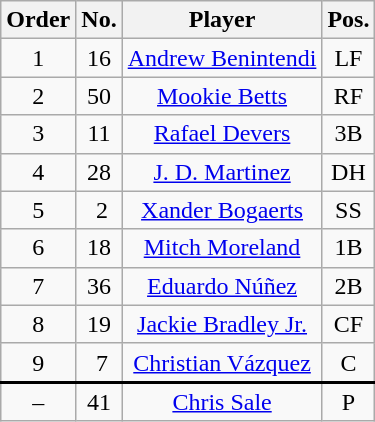<table class="wikitable plainrowheaders" style="text-align:center;">
<tr>
<th>Order</th>
<th>No.</th>
<th>Player</th>
<th>Pos.</th>
</tr>
<tr>
<td>1</td>
<td>16</td>
<td><a href='#'>Andrew Benintendi</a></td>
<td>LF</td>
</tr>
<tr>
<td>2</td>
<td>50</td>
<td><a href='#'>Mookie Betts</a></td>
<td>RF</td>
</tr>
<tr>
<td>3</td>
<td>11</td>
<td><a href='#'>Rafael Devers</a></td>
<td>3B</td>
</tr>
<tr>
<td>4</td>
<td>28</td>
<td><a href='#'>J. D. Martinez</a></td>
<td>DH</td>
</tr>
<tr>
<td>5</td>
<td> 2</td>
<td><a href='#'>Xander Bogaerts</a></td>
<td>SS</td>
</tr>
<tr>
<td>6</td>
<td>18</td>
<td><a href='#'>Mitch Moreland</a></td>
<td>1B</td>
</tr>
<tr>
<td>7</td>
<td>36</td>
<td><a href='#'>Eduardo Núñez</a></td>
<td>2B</td>
</tr>
<tr>
<td>8</td>
<td>19</td>
<td><a href='#'>Jackie Bradley Jr.</a></td>
<td>CF</td>
</tr>
<tr style="border-bottom:2px solid black">
<td>9</td>
<td> 7</td>
<td><a href='#'>Christian Vázquez</a></td>
<td>C</td>
</tr>
<tr>
<td>–</td>
<td>41</td>
<td><a href='#'>Chris Sale</a></td>
<td>P</td>
</tr>
</table>
